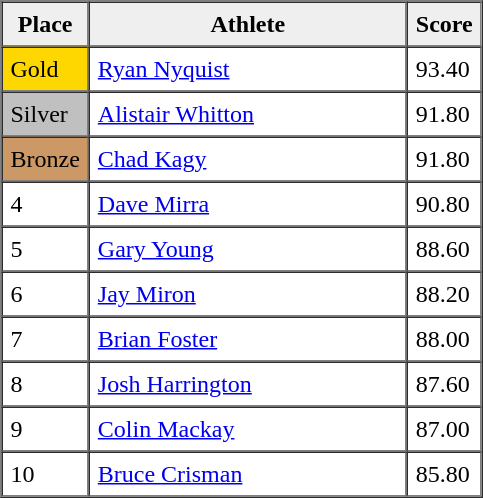<table border=1 cellpadding=5 cellspacing=0>
<tr>
<th style="background:#efefef;" width="20">Place</th>
<th style="background:#efefef;" width="200">Athlete</th>
<th style="background:#efefef;" width="20">Score</th>
</tr>
<tr align=left>
<td style="background:gold;">Gold</td>
<td><a href='#'>Ryan Nyquist</a></td>
<td>93.40</td>
</tr>
<tr align=left>
<td style="background:silver;">Silver</td>
<td><a href='#'>Alistair Whitton</a></td>
<td>91.80</td>
</tr>
<tr align=left>
<td style="background:#CC9966;">Bronze</td>
<td><a href='#'>Chad Kagy</a></td>
<td>91.80</td>
</tr>
<tr align=left>
<td>4</td>
<td><a href='#'>Dave Mirra</a></td>
<td>90.80</td>
</tr>
<tr align=left>
<td>5</td>
<td><a href='#'>Gary Young</a></td>
<td>88.60</td>
</tr>
<tr align=left>
<td>6</td>
<td><a href='#'>Jay Miron</a></td>
<td>88.20</td>
</tr>
<tr align=left>
<td>7</td>
<td><a href='#'>Brian Foster</a></td>
<td>88.00</td>
</tr>
<tr align=left>
<td>8</td>
<td><a href='#'>Josh Harrington</a></td>
<td>87.60</td>
</tr>
<tr align=left>
<td>9</td>
<td><a href='#'>Colin Mackay</a></td>
<td>87.00</td>
</tr>
<tr align=left>
<td>10</td>
<td><a href='#'>Bruce Crisman</a></td>
<td>85.80</td>
</tr>
</table>
